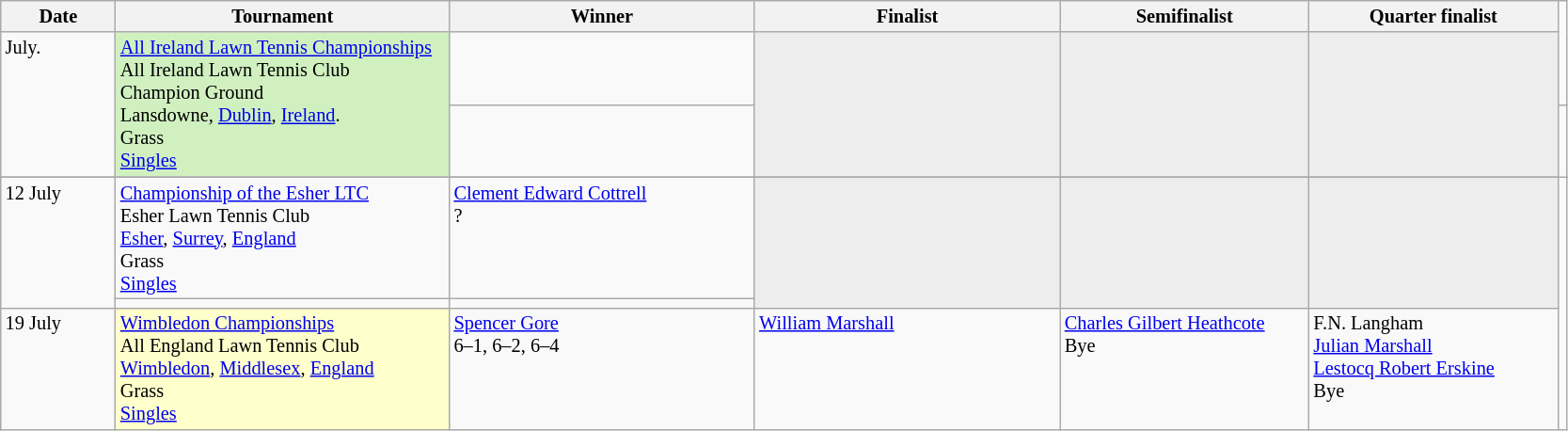<table class="wikitable" style="font-size:85%;">
<tr>
<th width="75">Date</th>
<th width="230">Tournament</th>
<th width="210">Winner</th>
<th width="210">Finalist</th>
<th width="170">Semifinalist</th>
<th width="170">Quarter finalist</th>
</tr>
<tr valign=top>
<td rowspan=2>July.</td>
<td style="background:#d0f0c0" rowspan="2"><a href='#'>All Ireland Lawn Tennis Championships</a><br>All Ireland Lawn Tennis Club<br>Champion Ground<br>Lansdowne, <a href='#'>Dublin</a>, <a href='#'>Ireland</a>.<br>Grass<br><a href='#'>Singles</a></td>
<td></td>
<td style="background:#ededed;"  rowspan=2></td>
<td style="background:#ededed;" rowspan=2></td>
<td style="background:#ededed;" rowspan=2></td>
</tr>
<tr valign=top>
<td></td>
<td></td>
</tr>
<tr valign=top>
</tr>
<tr valign=top>
<td rowspan=2>12 July</td>
<td><a href='#'>Championship of the Esher LTC</a><br>	Esher Lawn Tennis Club<br><a href='#'>Esher</a>, <a href='#'>Surrey</a>, <a href='#'>England</a><br>Grass<br><a href='#'>Singles</a></td>
<td> <a href='#'>Clement Edward Cottrell</a> <br>?</td>
<td style="background:#ededed;"  rowspan=2></td>
<td style="background:#ededed;" rowspan=2></td>
<td style="background:#ededed;" rowspan=2></td>
</tr>
<tr valign=top>
<td></td>
<td></td>
</tr>
<tr valign=top>
<td rowspan=2>19 July</td>
<td style="background:#ffc;" rowspan="2"><a href='#'>Wimbledon Championships</a><br>All England Lawn Tennis Club<br> <a href='#'>Wimbledon</a>, <a href='#'>Middlesex</a>,  <a href='#'>England</a><br>Grass<br><a href='#'>Singles</a></td>
<td> <a href='#'>Spencer Gore</a><br>6–1, 6–2, 6–4</td>
<td> <a href='#'>William Marshall</a></td>
<td> <a href='#'>Charles Gilbert Heathcote</a><br>Bye</td>
<td> F.N. Langham<br> <a href='#'>Julian Marshall</a><br> <a href='#'>Lestocq Robert Erskine</a><br>Bye</td>
</tr>
</table>
